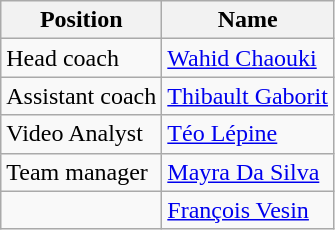<table class="wikitable">
<tr>
<th>Position</th>
<th>Name</th>
</tr>
<tr>
<td>Head coach</td>
<td> <a href='#'>Wahid Chaouki</a></td>
</tr>
<tr>
<td>Assistant coach</td>
<td> <a href='#'>Thibault Gaborit</a></td>
</tr>
<tr>
<td>Video Analyst</td>
<td> <a href='#'>Téo Lépine</a></td>
</tr>
<tr>
<td>Team manager</td>
<td> <a href='#'>Mayra Da Silva</a></td>
</tr>
<tr>
<td></td>
<td> <a href='#'>François Vesin</a></td>
</tr>
</table>
